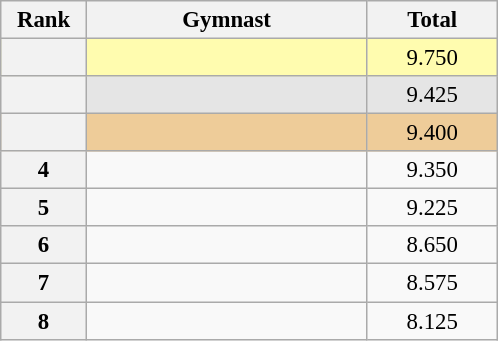<table class="wikitable sortable" style="text-align:center; font-size:95%">
<tr>
<th scope="col" style="width:50px;">Rank</th>
<th scope="col" style="width:180px;">Gymnast</th>
<th scope="col" style="width:80px;">Total</th>
</tr>
<tr style="background:#fffcaf;">
<th scope=row style="text-align:center"></th>
<td style="text-align:left;"></td>
<td>9.750</td>
</tr>
<tr style="background:#e5e5e5;">
<th scope=row style="text-align:center"></th>
<td style="text-align:left;"></td>
<td>9.425</td>
</tr>
<tr style="background:#ec9;">
<th scope=row style="text-align:center"></th>
<td style="text-align:left;"></td>
<td>9.400</td>
</tr>
<tr>
<th scope=row style="text-align:center">4</th>
<td style="text-align:left;"></td>
<td>9.350</td>
</tr>
<tr>
<th scope=row style="text-align:center">5</th>
<td style="text-align:left;"></td>
<td>9.225</td>
</tr>
<tr>
<th scope=row style="text-align:center">6</th>
<td style="text-align:left;"></td>
<td>8.650</td>
</tr>
<tr>
<th scope=row style="text-align:center">7</th>
<td style="text-align:left;"></td>
<td>8.575</td>
</tr>
<tr>
<th scope=row style="text-align:center">8</th>
<td style="text-align:left;"></td>
<td>8.125</td>
</tr>
</table>
